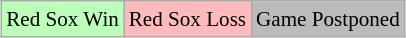<table class="wikitable" style="margin:0.5em auto; font-size:88%;">
<tr>
<td style="background:#bfb;">Red Sox Win</td>
<td style="background:#fbb;">Red Sox Loss</td>
<td style="background:#bbb;">Game Postponed<br></td>
</tr>
</table>
